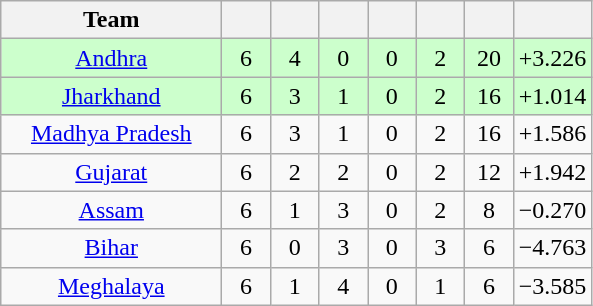<table class="wikitable" style="text-align:center">
<tr>
<th style="width:140px;">Team</th>
<th style="width:25px;"></th>
<th style="width:25px;"></th>
<th style="width:25px;"></th>
<th style="width:25px;"></th>
<th style="width:25px;"></th>
<th style="width:25px;"></th>
<th style="width:40px;"></th>
</tr>
<tr style="background:#cfc;">
<td><a href='#'>Andhra</a></td>
<td>6</td>
<td>4</td>
<td>0</td>
<td>0</td>
<td>2</td>
<td>20</td>
<td>+3.226</td>
</tr>
<tr style="background:#cfc;">
<td><a href='#'>Jharkhand</a></td>
<td>6</td>
<td>3</td>
<td>1</td>
<td>0</td>
<td>2</td>
<td>16</td>
<td>+1.014</td>
</tr>
<tr>
<td><a href='#'>Madhya Pradesh</a></td>
<td>6</td>
<td>3</td>
<td>1</td>
<td>0</td>
<td>2</td>
<td>16</td>
<td>+1.586</td>
</tr>
<tr>
<td><a href='#'>Gujarat</a></td>
<td>6</td>
<td>2</td>
<td>2</td>
<td>0</td>
<td>2</td>
<td>12</td>
<td>+1.942</td>
</tr>
<tr>
<td><a href='#'>Assam</a></td>
<td>6</td>
<td>1</td>
<td>3</td>
<td>0</td>
<td>2</td>
<td>8</td>
<td>−0.270</td>
</tr>
<tr>
<td><a href='#'>Bihar</a></td>
<td>6</td>
<td>0</td>
<td>3</td>
<td>0</td>
<td>3</td>
<td>6</td>
<td>−4.763</td>
</tr>
<tr>
<td><a href='#'>Meghalaya</a></td>
<td>6</td>
<td>1</td>
<td>4</td>
<td>0</td>
<td>1</td>
<td>6</td>
<td>−3.585</td>
</tr>
</table>
